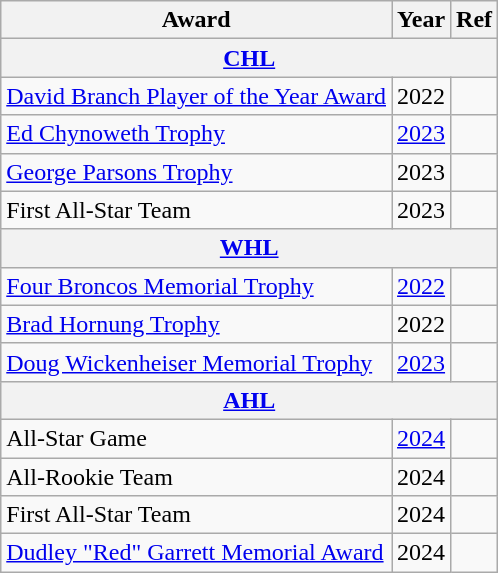<table class="wikitable">
<tr>
<th>Award</th>
<th>Year</th>
<th>Ref</th>
</tr>
<tr>
<th colspan="4"><a href='#'>CHL</a></th>
</tr>
<tr>
<td><a href='#'>David Branch Player of the Year Award</a></td>
<td>2022</td>
<td></td>
</tr>
<tr>
<td><a href='#'>Ed Chynoweth Trophy</a></td>
<td><a href='#'>2023</a></td>
<td></td>
</tr>
<tr>
<td><a href='#'>George Parsons Trophy</a></td>
<td>2023</td>
<td></td>
</tr>
<tr>
<td>First All-Star Team</td>
<td>2023</td>
<td></td>
</tr>
<tr>
<th colspan="4"><a href='#'>WHL</a></th>
</tr>
<tr>
<td><a href='#'>Four Broncos Memorial Trophy</a></td>
<td><a href='#'>2022</a></td>
<td></td>
</tr>
<tr>
<td><a href='#'>Brad Hornung Trophy</a></td>
<td>2022</td>
<td></td>
</tr>
<tr>
<td><a href='#'>Doug Wickenheiser Memorial Trophy</a></td>
<td><a href='#'>2023</a></td>
<td></td>
</tr>
<tr>
<th colspan="4"><a href='#'>AHL</a></th>
</tr>
<tr>
<td>All-Star Game</td>
<td><a href='#'>2024</a></td>
<td></td>
</tr>
<tr>
<td>All-Rookie Team</td>
<td>2024</td>
<td></td>
</tr>
<tr>
<td>First All-Star Team</td>
<td>2024</td>
<td></td>
</tr>
<tr>
<td><a href='#'>Dudley "Red" Garrett Memorial Award</a></td>
<td>2024</td>
<td></td>
</tr>
</table>
